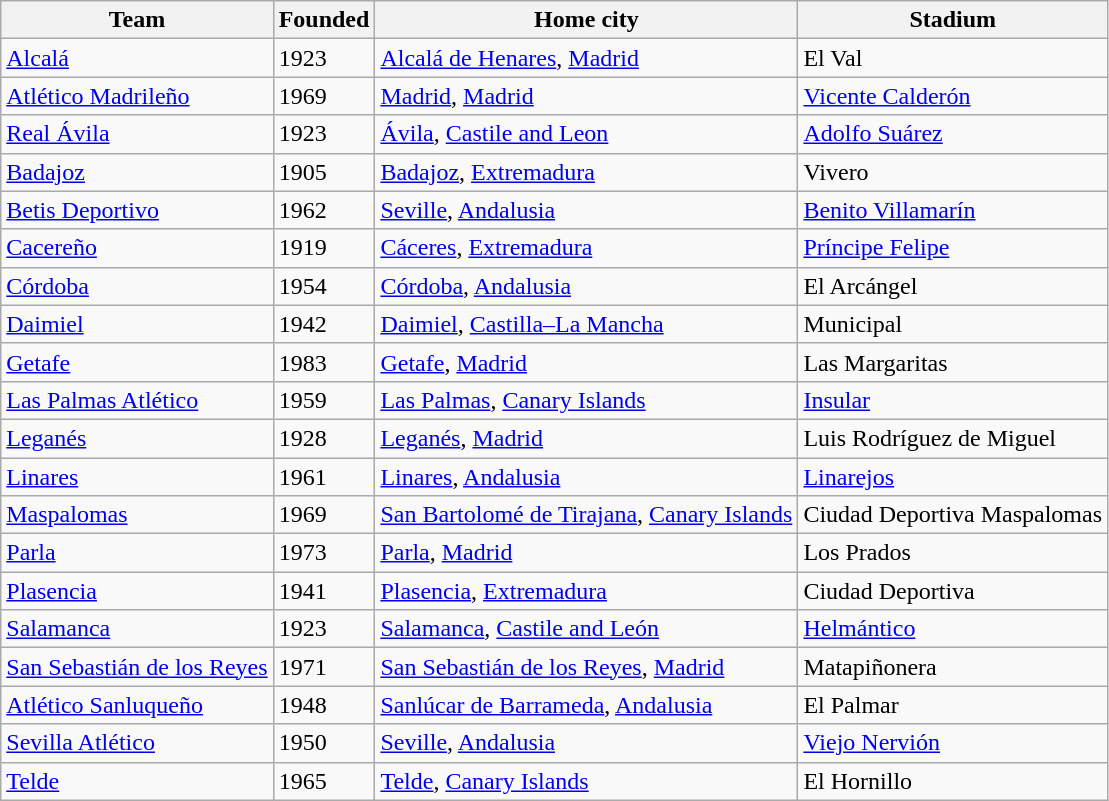<table class="wikitable sortable">
<tr>
<th>Team</th>
<th>Founded</th>
<th>Home city</th>
<th>Stadium</th>
</tr>
<tr>
<td><a href='#'>Alcalá</a></td>
<td>1923</td>
<td><a href='#'>Alcalá de Henares</a>, <a href='#'>Madrid</a></td>
<td>El Val</td>
</tr>
<tr>
<td><a href='#'>Atlético Madrileño</a></td>
<td>1969</td>
<td><a href='#'>Madrid</a>, <a href='#'>Madrid</a></td>
<td><a href='#'>Vicente Calderón</a></td>
</tr>
<tr>
<td><a href='#'>Real Ávila</a></td>
<td>1923</td>
<td><a href='#'>Ávila</a>, <a href='#'>Castile and Leon</a></td>
<td><a href='#'>Adolfo Suárez</a></td>
</tr>
<tr>
<td><a href='#'>Badajoz</a></td>
<td>1905</td>
<td><a href='#'>Badajoz</a>, <a href='#'>Extremadura</a></td>
<td>Vivero</td>
</tr>
<tr>
<td><a href='#'>Betis Deportivo</a></td>
<td>1962</td>
<td><a href='#'>Seville</a>, <a href='#'>Andalusia</a></td>
<td><a href='#'>Benito Villamarín</a></td>
</tr>
<tr>
<td><a href='#'>Cacereño</a></td>
<td>1919</td>
<td><a href='#'>Cáceres</a>, <a href='#'>Extremadura</a></td>
<td><a href='#'>Príncipe Felipe</a></td>
</tr>
<tr>
<td><a href='#'>Córdoba</a></td>
<td>1954</td>
<td><a href='#'>Córdoba</a>, <a href='#'>Andalusia</a></td>
<td>El Arcángel</td>
</tr>
<tr>
<td><a href='#'>Daimiel</a></td>
<td>1942</td>
<td><a href='#'>Daimiel</a>, <a href='#'>Castilla–La Mancha</a></td>
<td>Municipal</td>
</tr>
<tr>
<td><a href='#'>Getafe</a></td>
<td>1983</td>
<td><a href='#'>Getafe</a>, <a href='#'>Madrid</a></td>
<td>Las Margaritas</td>
</tr>
<tr>
<td><a href='#'>Las Palmas Atlético</a></td>
<td>1959</td>
<td><a href='#'>Las Palmas</a>, <a href='#'>Canary Islands</a></td>
<td><a href='#'>Insular</a></td>
</tr>
<tr>
<td><a href='#'>Leganés</a></td>
<td>1928</td>
<td><a href='#'>Leganés</a>, <a href='#'>Madrid</a></td>
<td>Luis Rodríguez de Miguel</td>
</tr>
<tr>
<td><a href='#'>Linares</a></td>
<td>1961</td>
<td><a href='#'>Linares</a>, <a href='#'>Andalusia</a></td>
<td><a href='#'>Linarejos</a></td>
</tr>
<tr>
<td><a href='#'>Maspalomas</a></td>
<td>1969</td>
<td><a href='#'>San Bartolomé de Tirajana</a>, <a href='#'>Canary Islands</a></td>
<td>Ciudad Deportiva Maspalomas</td>
</tr>
<tr>
<td><a href='#'>Parla</a></td>
<td>1973</td>
<td><a href='#'>Parla</a>, <a href='#'>Madrid</a></td>
<td>Los Prados</td>
</tr>
<tr>
<td><a href='#'>Plasencia</a></td>
<td>1941</td>
<td><a href='#'>Plasencia</a>, <a href='#'>Extremadura</a></td>
<td>Ciudad Deportiva</td>
</tr>
<tr>
<td><a href='#'>Salamanca</a></td>
<td>1923</td>
<td><a href='#'>Salamanca</a>, <a href='#'>Castile and León</a></td>
<td><a href='#'>Helmántico</a></td>
</tr>
<tr>
<td><a href='#'>San Sebastián de los Reyes</a></td>
<td>1971</td>
<td><a href='#'>San Sebastián de los Reyes</a>, <a href='#'>Madrid</a></td>
<td>Matapiñonera</td>
</tr>
<tr>
<td><a href='#'>Atlético Sanluqueño</a></td>
<td>1948</td>
<td><a href='#'>Sanlúcar de Barrameda</a>, <a href='#'>Andalusia</a></td>
<td>El Palmar</td>
</tr>
<tr>
<td><a href='#'>Sevilla Atlético</a></td>
<td>1950</td>
<td><a href='#'>Seville</a>, <a href='#'>Andalusia</a></td>
<td><a href='#'>Viejo Nervión</a></td>
</tr>
<tr>
<td><a href='#'>Telde</a></td>
<td>1965</td>
<td><a href='#'>Telde</a>, <a href='#'>Canary Islands</a></td>
<td>El Hornillo</td>
</tr>
</table>
